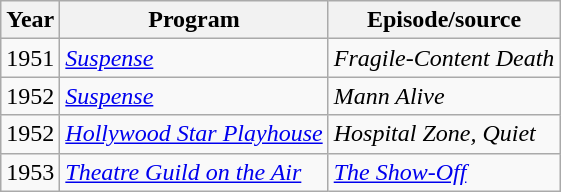<table class="wikitable">
<tr>
<th>Year</th>
<th>Program</th>
<th>Episode/source</th>
</tr>
<tr>
<td>1951</td>
<td><em><a href='#'>Suspense</a></em></td>
<td><em>Fragile-Content Death</em></td>
</tr>
<tr>
<td>1952</td>
<td><em><a href='#'>Suspense</a></em></td>
<td><em>Mann Alive</em></td>
</tr>
<tr>
<td>1952</td>
<td><em><a href='#'>Hollywood Star Playhouse</a></em></td>
<td><em>Hospital Zone, Quiet</em></td>
</tr>
<tr>
<td>1953</td>
<td><em><a href='#'>Theatre Guild on the Air</a></em></td>
<td><em><a href='#'>The Show-Off</a></em></td>
</tr>
</table>
